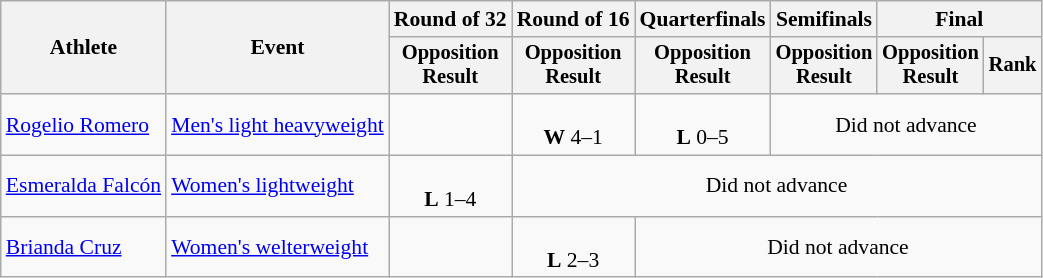<table class="wikitable" style="font-size:90%">
<tr>
<th rowspan="2">Athlete</th>
<th rowspan="2">Event</th>
<th>Round of 32</th>
<th>Round of 16</th>
<th>Quarterfinals</th>
<th>Semifinals</th>
<th colspan=2>Final</th>
</tr>
<tr style="font-size:95%">
<th>Opposition<br>Result</th>
<th>Opposition<br>Result</th>
<th>Opposition<br>Result</th>
<th>Opposition<br>Result</th>
<th>Opposition<br>Result</th>
<th>Rank</th>
</tr>
<tr align=center>
<td align=left><a href='#'>Rogelio Romero</a></td>
<td align=left><a href='#'>Men's light heavyweight</a></td>
<td></td>
<td><br><strong>W</strong> 4–1</td>
<td><br><strong>L</strong> 0–5</td>
<td colspan=3>Did not advance</td>
</tr>
<tr align=center>
<td align=left><a href='#'>Esmeralda Falcón</a></td>
<td align=left><a href='#'>Women's lightweight</a></td>
<td><br><strong>L</strong> 1–4</td>
<td colspan=5>Did not advance</td>
</tr>
<tr align=center>
<td align=left><a href='#'>Brianda Cruz</a></td>
<td align=left><a href='#'>Women's welterweight</a></td>
<td></td>
<td><br><strong>L</strong> 2–3</td>
<td colspan=4>Did not advance</td>
</tr>
</table>
